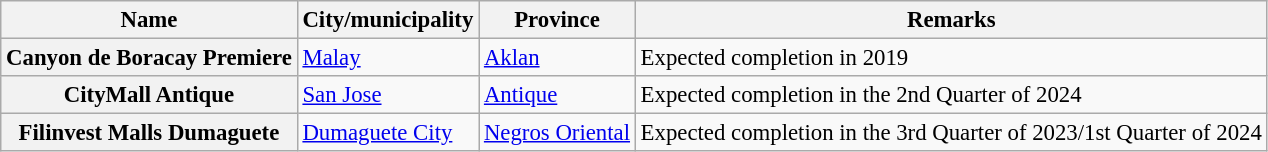<table class="wikitable sortable plainrowheaders" style="font-size:95%;">
<tr>
<th scope="col">Name</th>
<th scope="col">City/municipality</th>
<th scope="col">Province</th>
<th scope="col" class="unsortable">Remarks</th>
</tr>
<tr>
<th scope="row">Canyon de Boracay Premiere</th>
<td><a href='#'>Malay</a></td>
<td><a href='#'>Aklan</a></td>
<td>Expected completion in 2019</td>
</tr>
<tr>
<th scope="row">CityMall Antique</th>
<td><a href='#'>San Jose</a></td>
<td><a href='#'>Antique</a></td>
<td>Expected completion in the 2nd Quarter of 2024</td>
</tr>
<tr>
<th scope="row">Filinvest Malls Dumaguete</th>
<td><a href='#'>Dumaguete City</a></td>
<td><a href='#'>Negros Oriental</a></td>
<td>Expected completion in the 3rd Quarter of 2023/1st Quarter of 2024</td>
</tr>
</table>
